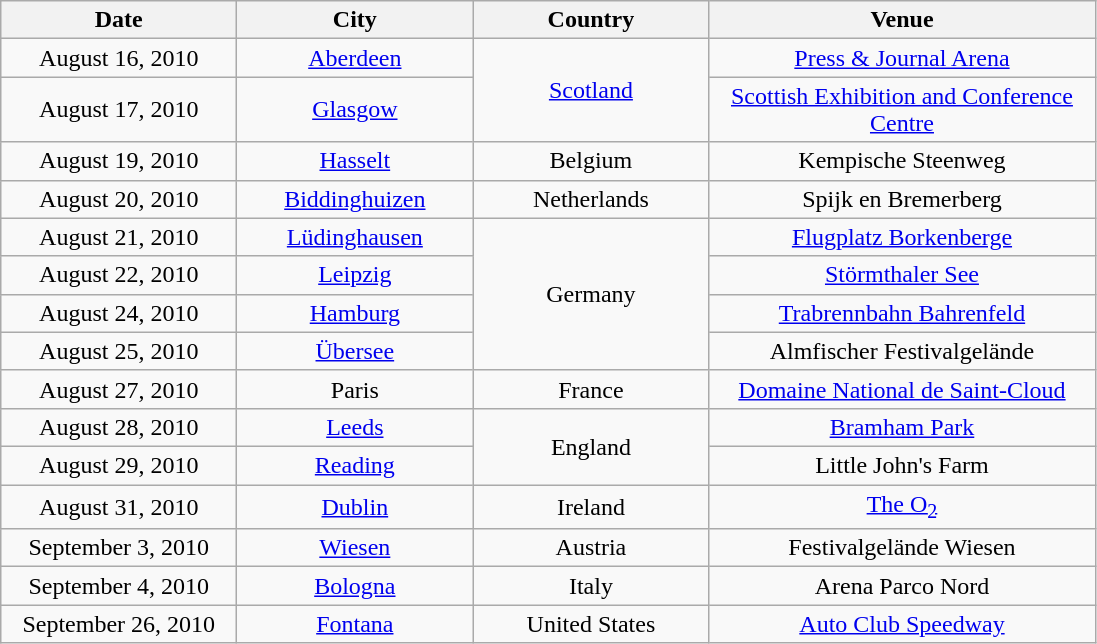<table class="wikitable plainrowheaders" style="text-align:center;">
<tr>
<th width="150">Date</th>
<th width="150">City</th>
<th width="150">Country</th>
<th width="250">Venue</th>
</tr>
<tr>
<td>August 16, 2010</td>
<td><a href='#'>Aberdeen</a></td>
<td rowspan="2"><a href='#'>Scotland</a></td>
<td><a href='#'>Press & Journal Arena</a></td>
</tr>
<tr>
<td>August 17, 2010</td>
<td><a href='#'>Glasgow</a></td>
<td><a href='#'>Scottish Exhibition and Conference Centre</a></td>
</tr>
<tr>
<td>August 19, 2010</td>
<td><a href='#'>Hasselt</a></td>
<td>Belgium</td>
<td>Kempische Steenweg</td>
</tr>
<tr>
<td>August 20, 2010</td>
<td><a href='#'>Biddinghuizen</a></td>
<td>Netherlands</td>
<td>Spijk en Bremerberg</td>
</tr>
<tr>
<td>August 21, 2010</td>
<td><a href='#'>Lüdinghausen</a></td>
<td rowspan="4">Germany</td>
<td><a href='#'>Flugplatz Borkenberge</a></td>
</tr>
<tr>
<td>August 22, 2010</td>
<td><a href='#'>Leipzig</a></td>
<td><a href='#'>Störmthaler See</a></td>
</tr>
<tr>
<td>August 24, 2010</td>
<td><a href='#'>Hamburg</a></td>
<td><a href='#'>Trabrennbahn Bahrenfeld</a></td>
</tr>
<tr>
<td>August 25, 2010</td>
<td><a href='#'>Übersee</a></td>
<td>Almfischer Festivalgelände</td>
</tr>
<tr>
<td>August 27, 2010</td>
<td>Paris</td>
<td>France</td>
<td><a href='#'>Domaine National de Saint-Cloud</a></td>
</tr>
<tr>
<td>August 28, 2010</td>
<td><a href='#'>Leeds</a></td>
<td rowspan="2">England</td>
<td><a href='#'>Bramham Park</a></td>
</tr>
<tr>
<td>August 29, 2010</td>
<td><a href='#'>Reading</a></td>
<td>Little John's Farm</td>
</tr>
<tr>
<td>August 31, 2010</td>
<td><a href='#'>Dublin</a></td>
<td>Ireland</td>
<td><a href='#'>The O<sub>2</sub></a></td>
</tr>
<tr>
<td>September 3, 2010</td>
<td><a href='#'>Wiesen</a></td>
<td>Austria</td>
<td>Festivalgelände Wiesen</td>
</tr>
<tr>
<td>September 4, 2010</td>
<td><a href='#'>Bologna</a></td>
<td>Italy</td>
<td>Arena Parco Nord</td>
</tr>
<tr>
<td>September 26, 2010</td>
<td><a href='#'>Fontana</a></td>
<td>United States</td>
<td><a href='#'>Auto Club Speedway</a></td>
</tr>
</table>
